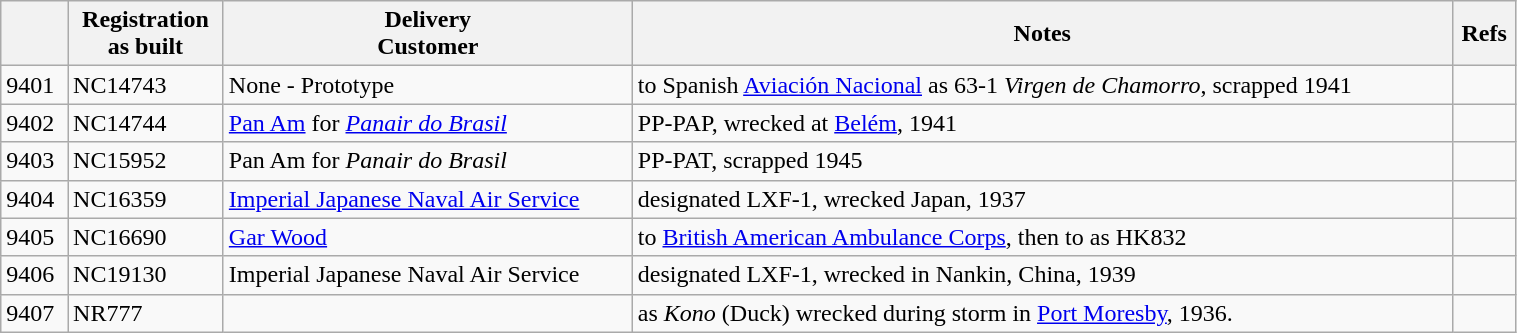<table class="wikitable" style="width:80%">
<tr>
<th></th>
<th>Registration<br>as built</th>
<th>Delivery<br>Customer</th>
<th>Notes</th>
<th>Refs</th>
</tr>
<tr>
<td>9401</td>
<td>NC14743</td>
<td>None - Prototype</td>
<td>to Spanish <a href='#'>Aviación Nacional</a> as 63-1 <em>Virgen de Chamorro</em>, scrapped 1941</td>
<td></td>
</tr>
<tr>
<td>9402</td>
<td>NC14744</td>
<td><a href='#'>Pan Am</a> for <em><a href='#'>Panair do Brasil</a></em></td>
<td>PP-PAP, wrecked at <a href='#'>Belém</a>, 1941</td>
<td></td>
</tr>
<tr>
<td>9403</td>
<td>NC15952</td>
<td>Pan Am for <em>Panair do Brasil</em></td>
<td>PP-PAT, scrapped 1945</td>
<td></td>
</tr>
<tr>
<td>9404</td>
<td>NC16359</td>
<td><a href='#'>Imperial Japanese Naval Air Service</a></td>
<td>designated LXF-1, wrecked Japan, 1937</td>
<td></td>
</tr>
<tr>
<td>9405</td>
<td>NC16690</td>
<td><a href='#'>Gar Wood</a></td>
<td>to <a href='#'>British American Ambulance Corps</a>, then to  as HK832</td>
<td></td>
</tr>
<tr>
<td>9406</td>
<td>NC19130</td>
<td>Imperial Japanese Naval Air Service</td>
<td>designated LXF-1, wrecked in Nankin, China, 1939</td>
<td></td>
</tr>
<tr>
<td>9407</td>
<td>NR777</td>
<td></td>
<td>as <em>Kono</em> (Duck) wrecked during storm in <a href='#'>Port Moresby</a>, 1936.</td>
<td></td>
</tr>
</table>
